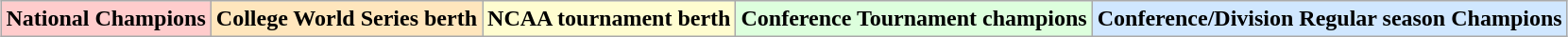<table class="wikitable" style="margin:1em auto;">
<tr>
<td bgcolor="#FFCCCC"><strong>National Champions</strong></td>
<td bgcolor="#FFE6BD"><strong>College World Series berth</strong></td>
<td bgcolor="#fffdd0"><strong>NCAA tournament berth</strong></td>
<td bgcolor="#DDFFDD"><strong>Conference Tournament champions</strong></td>
<td bgcolor="#D0E7FF"><strong>Conference/Division Regular season Champions</strong></td>
</tr>
</table>
